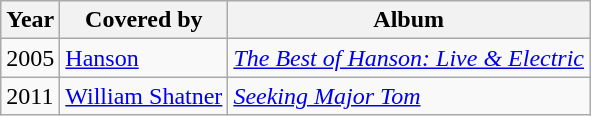<table class="wikitable">
<tr>
<th>Year</th>
<th>Covered by</th>
<th>Album</th>
</tr>
<tr>
<td>2005</td>
<td><a href='#'>Hanson</a></td>
<td><em><a href='#'>The Best of Hanson: Live & Electric</a></em></td>
</tr>
<tr>
<td>2011</td>
<td><a href='#'>William Shatner</a></td>
<td><em><a href='#'>Seeking Major Tom</a></em></td>
</tr>
</table>
